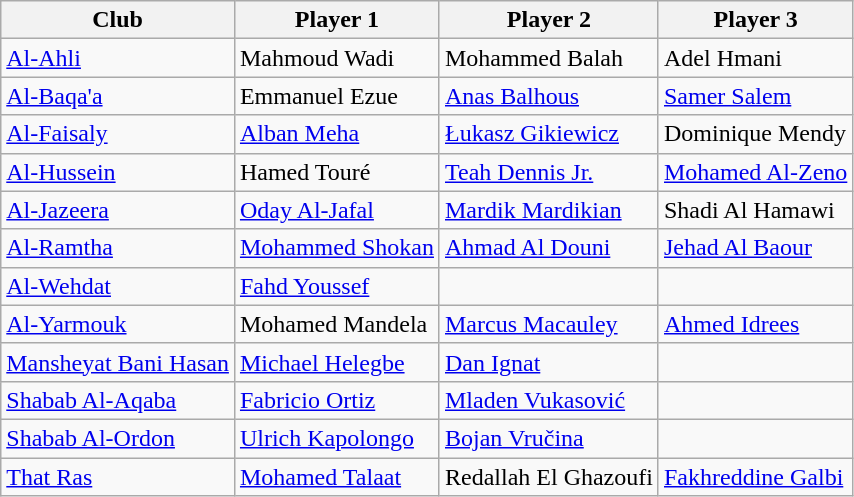<table class="wikitable" border="1">
<tr>
<th>Club</th>
<th>Player 1</th>
<th>Player 2</th>
<th>Player 3</th>
</tr>
<tr>
<td><a href='#'>Al-Ahli</a></td>
<td> Mahmoud Wadi</td>
<td> Mohammed Balah</td>
<td> Adel Hmani</td>
</tr>
<tr>
<td><a href='#'>Al-Baqa'a</a></td>
<td> Emmanuel Ezue</td>
<td> <a href='#'>Anas Balhous</a></td>
<td> <a href='#'>Samer Salem</a></td>
</tr>
<tr>
<td><a href='#'>Al-Faisaly</a></td>
<td> <a href='#'>Alban Meha</a></td>
<td> <a href='#'>Łukasz Gikiewicz</a></td>
<td> Dominique Mendy</td>
</tr>
<tr>
<td><a href='#'>Al-Hussein</a></td>
<td> Hamed Touré</td>
<td> <a href='#'>Teah Dennis Jr.</a></td>
<td> <a href='#'>Mohamed Al-Zeno</a></td>
</tr>
<tr>
<td><a href='#'>Al-Jazeera</a></td>
<td> <a href='#'>Oday Al-Jafal</a></td>
<td> <a href='#'>Mardik Mardikian</a></td>
<td> Shadi Al Hamawi</td>
</tr>
<tr>
<td><a href='#'>Al-Ramtha</a></td>
<td> <a href='#'>Mohammed Shokan</a></td>
<td> <a href='#'>Ahmad Al Douni</a></td>
<td> <a href='#'>Jehad Al Baour</a></td>
</tr>
<tr>
<td><a href='#'>Al-Wehdat</a></td>
<td> <a href='#'>Fahd Youssef</a></td>
<td></td>
<td></td>
</tr>
<tr>
<td><a href='#'>Al-Yarmouk</a></td>
<td> Mohamed Mandela</td>
<td> <a href='#'>Marcus Macauley</a></td>
<td> <a href='#'>Ahmed Idrees</a></td>
</tr>
<tr>
<td><a href='#'>Mansheyat Bani Hasan</a></td>
<td> <a href='#'>Michael Helegbe</a></td>
<td> <a href='#'>Dan Ignat</a></td>
<td></td>
</tr>
<tr>
<td><a href='#'>Shabab Al-Aqaba</a></td>
<td> <a href='#'>Fabricio Ortiz</a></td>
<td> <a href='#'>Mladen Vukasović</a></td>
<td></td>
</tr>
<tr>
<td><a href='#'>Shabab Al-Ordon</a></td>
<td> <a href='#'>Ulrich Kapolongo</a></td>
<td> <a href='#'>Bojan Vručina</a></td>
<td></td>
</tr>
<tr>
<td><a href='#'>That Ras</a></td>
<td> <a href='#'>Mohamed Talaat</a></td>
<td> Redallah El Ghazoufi</td>
<td> <a href='#'>Fakhreddine Galbi</a></td>
</tr>
</table>
